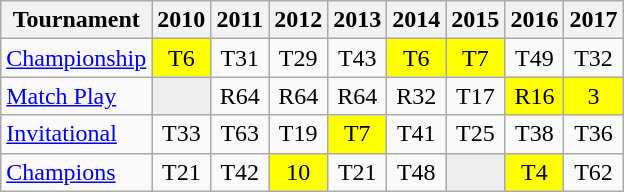<table class="wikitable" style="text-align:center;">
<tr>
<th>Tournament</th>
<th>2010</th>
<th>2011</th>
<th>2012</th>
<th>2013</th>
<th>2014</th>
<th>2015</th>
<th>2016</th>
<th>2017</th>
</tr>
<tr>
<td align="left"><a href='#'>Championship</a></td>
<td style="background:yellow;">T6</td>
<td>T31</td>
<td>T29</td>
<td>T43</td>
<td style="background:yellow;">T6</td>
<td style="background:yellow;">T7</td>
<td>T49</td>
<td>T32</td>
</tr>
<tr>
<td align="left"><a href='#'>Match Play</a></td>
<td style="background:#eeeeee;"></td>
<td>R64</td>
<td>R64</td>
<td>R64</td>
<td>R32</td>
<td>T17</td>
<td style="background:yellow;">R16</td>
<td style="background:yellow;">3</td>
</tr>
<tr>
<td align="left"><a href='#'>Invitational</a></td>
<td>T33</td>
<td>T63</td>
<td>T19</td>
<td style="background:yellow;">T7</td>
<td>T41</td>
<td>T25</td>
<td>T38</td>
<td>T36</td>
</tr>
<tr>
<td align="left"><a href='#'>Champions</a></td>
<td>T21</td>
<td>T42</td>
<td style="background:yellow;">10</td>
<td>T21</td>
<td>T48</td>
<td style="background:#eeeeee;"></td>
<td style="background:yellow;">T4</td>
<td>T62</td>
</tr>
</table>
